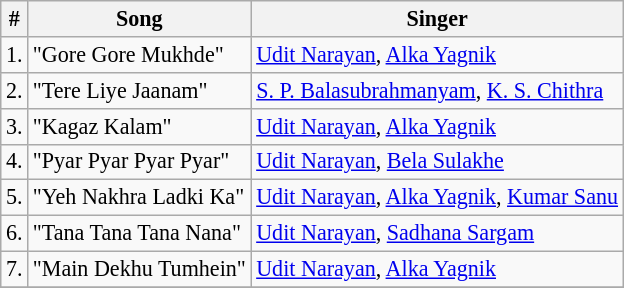<table class="wikitable sortable" style="font-size:92%;">
<tr>
<th>#</th>
<th>Song</th>
<th>Singer</th>
</tr>
<tr>
<td>1.</td>
<td>"Gore Gore Mukhde"</td>
<td><a href='#'>Udit Narayan</a>, <a href='#'>Alka Yagnik</a></td>
</tr>
<tr>
<td>2.</td>
<td>"Tere Liye Jaanam"</td>
<td><a href='#'>S. P. Balasubrahmanyam</a>, <a href='#'>K. S. Chithra</a></td>
</tr>
<tr>
<td>3.</td>
<td>"Kagaz Kalam"</td>
<td><a href='#'>Udit Narayan</a>, <a href='#'>Alka Yagnik</a></td>
</tr>
<tr>
<td>4.</td>
<td>"Pyar Pyar Pyar Pyar"</td>
<td><a href='#'>Udit Narayan</a>, <a href='#'>Bela Sulakhe</a></td>
</tr>
<tr>
<td>5.</td>
<td>"Yeh Nakhra Ladki Ka"</td>
<td><a href='#'>Udit Narayan</a>, <a href='#'>Alka Yagnik</a>, <a href='#'>Kumar Sanu</a></td>
</tr>
<tr>
<td>6.</td>
<td>"Tana Tana Tana Nana"</td>
<td><a href='#'>Udit Narayan</a>, <a href='#'>Sadhana Sargam</a></td>
</tr>
<tr>
<td>7.</td>
<td>"Main Dekhu Tumhein"</td>
<td><a href='#'>Udit Narayan</a>, <a href='#'>Alka Yagnik</a></td>
</tr>
<tr>
</tr>
</table>
